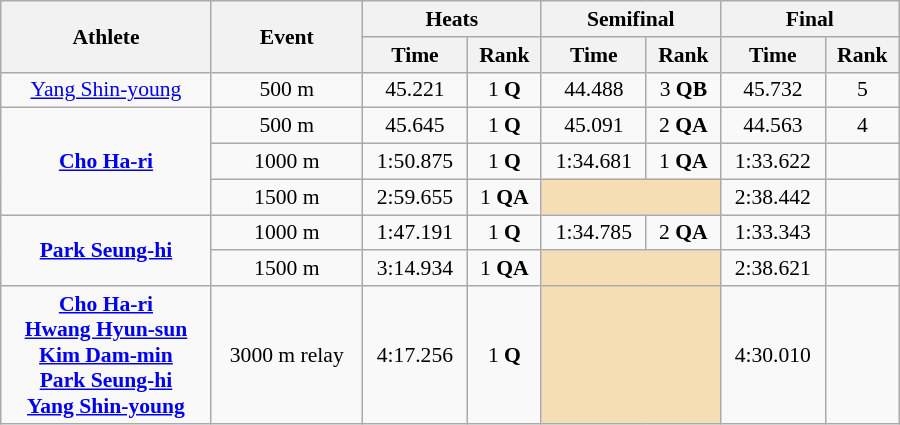<table class="wikitable" style="font-size:90%; text-align:center; width:600px">
<tr>
<th rowspan="2">Athlete</th>
<th rowspan="2">Event</th>
<th colspan="2">Heats</th>
<th colspan="2">Semifinal</th>
<th colspan="2">Final</th>
</tr>
<tr>
<th>Time</th>
<th>Rank</th>
<th>Time</th>
<th>Rank</th>
<th>Time</th>
<th>Rank</th>
</tr>
<tr>
<td><a href='#'>Yang Shin-young</a></td>
<td>500 m</td>
<td>45.221</td>
<td>1 <strong>Q</strong></td>
<td>44.488</td>
<td>3 <strong>QB</strong></td>
<td>45.732</td>
<td>5</td>
</tr>
<tr>
<td rowspan=3><strong><a href='#'>Cho Ha-ri</a></strong></td>
<td>500 m</td>
<td>45.645</td>
<td>1 <strong>Q</strong></td>
<td>45.091</td>
<td>2 <strong>QA</strong></td>
<td>44.563</td>
<td>4</td>
</tr>
<tr>
<td>1000 m</td>
<td>1:50.875</td>
<td>1 <strong>Q</strong></td>
<td>1:34.681</td>
<td>1 <strong>QA</strong></td>
<td>1:33.622</td>
<td></td>
</tr>
<tr>
<td>1500 m</td>
<td>2:59.655</td>
<td>1 <strong>QA</strong></td>
<td colspan=2 bgcolor=wheat></td>
<td>2:38.442</td>
<td></td>
</tr>
<tr>
<td rowspan=2><strong><a href='#'>Park Seung-hi</a></strong></td>
<td>1000 m</td>
<td>1:47.191</td>
<td>1 <strong>Q</strong></td>
<td>1:34.785</td>
<td>2 <strong>QA</strong></td>
<td>1:33.343</td>
<td></td>
</tr>
<tr>
<td>1500 m</td>
<td>3:14.934</td>
<td>1 <strong>QA</strong></td>
<td colspan=2 bgcolor=wheat></td>
<td>2:38.621</td>
<td></td>
</tr>
<tr>
<td><strong><a href='#'>Cho Ha-ri</a> <br> <a href='#'>Hwang Hyun-sun</a> <br> <a href='#'>Kim Dam-min</a> <br> <a href='#'>Park Seung-hi</a> <br> <a href='#'>Yang Shin-young</a></strong></td>
<td>3000 m relay</td>
<td>4:17.256</td>
<td>1 <strong>Q</strong></td>
<td colspan=2 bgcolor=wheat></td>
<td>4:30.010</td>
<td></td>
</tr>
</table>
